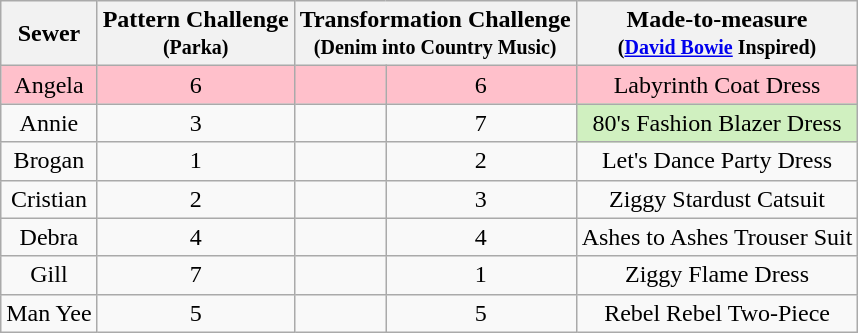<table class="wikitable" style="text-align:center;">
<tr>
<th>Sewer</th>
<th>Pattern Challenge<br><small>(Parka)</small></th>
<th colspan="2">Transformation Challenge<br><small>(Denim into Country Music)</small></th>
<th>Made-to-measure<br><small>(<a href='#'>David Bowie</a> Inspired)</small></th>
</tr>
<tr style="background:pink">
<td>Angela</td>
<td>6</td>
<td></td>
<td>6</td>
<td>Labyrinth Coat Dress</td>
</tr>
<tr>
<td>Annie</td>
<td>3</td>
<td></td>
<td>7</td>
<td style="background:#d0f0c0">80's Fashion Blazer Dress</td>
</tr>
<tr>
<td>Brogan</td>
<td>1</td>
<td></td>
<td>2</td>
<td>Let's Dance Party Dress</td>
</tr>
<tr>
<td>Cristian</td>
<td>2</td>
<td></td>
<td>3</td>
<td>Ziggy Stardust Catsuit</td>
</tr>
<tr>
<td>Debra</td>
<td>4</td>
<td></td>
<td>4</td>
<td>Ashes to Ashes Trouser Suit</td>
</tr>
<tr>
<td>Gill</td>
<td>7</td>
<td></td>
<td>1</td>
<td>Ziggy Flame Dress</td>
</tr>
<tr>
<td>Man Yee</td>
<td>5</td>
<td></td>
<td>5</td>
<td>Rebel Rebel Two-Piece</td>
</tr>
</table>
